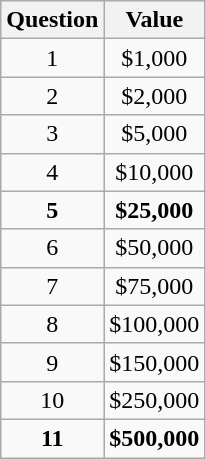<table class="wikitable floatright">
<tr>
<th>Question</th>
<th>Value</th>
</tr>
<tr>
<td align=center>1</td>
<td align=center>$1,000</td>
</tr>
<tr>
<td align=center>2</td>
<td align=center>$2,000</td>
</tr>
<tr>
<td align=center>3</td>
<td align=center>$5,000</td>
</tr>
<tr>
<td align=center>4</td>
<td align=center>$10,000</td>
</tr>
<tr>
<td align=center><strong>5</strong></td>
<td align=center><strong>$25,000</strong></td>
</tr>
<tr>
<td align=center>6</td>
<td align=center>$50,000</td>
</tr>
<tr>
<td align=center>7</td>
<td align=center>$75,000</td>
</tr>
<tr>
<td align=center>8</td>
<td align=center>$100,000</td>
</tr>
<tr>
<td align=center>9</td>
<td align=center>$150,000</td>
</tr>
<tr>
<td align=center>10</td>
<td align=center>$250,000</td>
</tr>
<tr>
<td align=center><strong>11</strong></td>
<td align=center><strong>$500,000</strong></td>
</tr>
</table>
